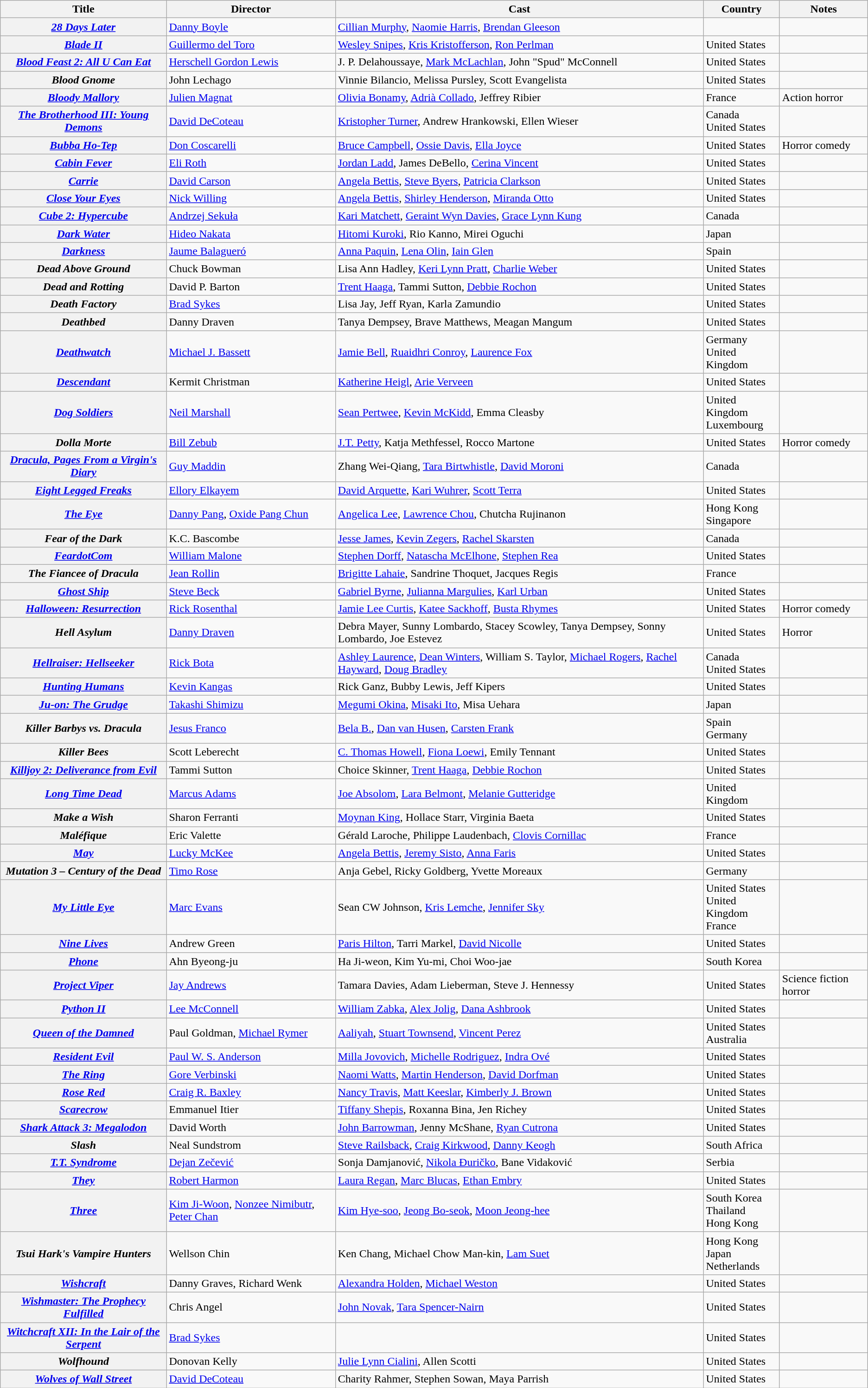<table class="wikitable sortable">
<tr>
<th scope="col">Title</th>
<th scope="col" class="unsortable">Director</th>
<th scope="col" class="unsortable">Cast</th>
<th scope="col">Country</th>
<th scope="col" class="unsortable">Notes</th>
</tr>
<tr>
<th><em><a href='#'>28 Days Later</a></em></th>
<td><a href='#'>Danny Boyle</a></td>
<td><a href='#'>Cillian Murphy</a>, <a href='#'>Naomie Harris</a>, <a href='#'>Brendan Gleeson</a></td>
<td></td>
<td></td>
</tr>
<tr>
<th><em><a href='#'>Blade II</a></em></th>
<td><a href='#'>Guillermo del Toro</a></td>
<td><a href='#'>Wesley Snipes</a>, <a href='#'>Kris Kristofferson</a>, <a href='#'>Ron Perlman</a></td>
<td>United States</td>
<td></td>
</tr>
<tr>
<th><em><a href='#'>Blood Feast 2: All U Can Eat</a></em></th>
<td><a href='#'>Herschell Gordon Lewis</a></td>
<td>J. P. Delahoussaye, <a href='#'>Mark McLachlan</a>, John "Spud" McConnell</td>
<td>United States</td>
<td></td>
</tr>
<tr>
<th><em>Blood Gnome</em></th>
<td>John Lechago</td>
<td>Vinnie Bilancio, Melissa Pursley, Scott Evangelista</td>
<td>United States</td>
<td></td>
</tr>
<tr>
<th><em><a href='#'>Bloody Mallory</a></em></th>
<td><a href='#'>Julien Magnat</a></td>
<td><a href='#'>Olivia Bonamy</a>, <a href='#'>Adrià Collado</a>, Jeffrey Ribier</td>
<td>France</td>
<td>Action horror</td>
</tr>
<tr>
<th><em><a href='#'>The Brotherhood III: Young Demons</a></em></th>
<td><a href='#'>David DeCoteau</a></td>
<td><a href='#'>Kristopher Turner</a>, Andrew Hrankowski, Ellen Wieser</td>
<td>Canada<br>United States</td>
<td></td>
</tr>
<tr>
<th><em><a href='#'>Bubba Ho-Tep</a></em></th>
<td><a href='#'>Don Coscarelli</a></td>
<td><a href='#'>Bruce Campbell</a>, <a href='#'>Ossie Davis</a>, <a href='#'>Ella Joyce</a></td>
<td>United States</td>
<td>Horror comedy</td>
</tr>
<tr>
<th><em><a href='#'>Cabin Fever</a></em></th>
<td><a href='#'>Eli Roth</a></td>
<td><a href='#'>Jordan Ladd</a>, James DeBello, <a href='#'>Cerina Vincent</a></td>
<td>United States</td>
<td></td>
</tr>
<tr>
<th><em><a href='#'>Carrie</a></em></th>
<td><a href='#'>David Carson</a></td>
<td><a href='#'>Angela Bettis</a>, <a href='#'>Steve Byers</a>, <a href='#'>Patricia Clarkson</a></td>
<td>United States</td>
<td></td>
</tr>
<tr>
<th><em><a href='#'>Close Your Eyes</a></em></th>
<td><a href='#'>Nick Willing</a></td>
<td><a href='#'>Angela Bettis</a>, <a href='#'>Shirley Henderson</a>, <a href='#'>Miranda Otto</a></td>
<td>United States</td>
<td></td>
</tr>
<tr>
<th><em><a href='#'>Cube 2: Hypercube</a></em></th>
<td><a href='#'>Andrzej Sekuła</a></td>
<td><a href='#'>Kari Matchett</a>, <a href='#'>Geraint Wyn Davies</a>, <a href='#'>Grace Lynn Kung</a></td>
<td>Canada</td>
<td></td>
</tr>
<tr>
<th><em><a href='#'>Dark Water</a></em></th>
<td><a href='#'>Hideo Nakata</a></td>
<td><a href='#'>Hitomi Kuroki</a>, Rio Kanno, Mirei Oguchi</td>
<td>Japan</td>
<td></td>
</tr>
<tr>
<th><em><a href='#'>Darkness</a></em></th>
<td><a href='#'>Jaume Balagueró</a></td>
<td><a href='#'>Anna Paquin</a>, <a href='#'>Lena Olin</a>, <a href='#'>Iain Glen</a></td>
<td>Spain</td>
<td></td>
</tr>
<tr>
<th><em>Dead Above Ground</em></th>
<td>Chuck Bowman</td>
<td>Lisa Ann Hadley, <a href='#'>Keri Lynn Pratt</a>, <a href='#'>Charlie Weber</a></td>
<td>United States</td>
<td></td>
</tr>
<tr>
<th><em>Dead and Rotting</em></th>
<td>David P. Barton</td>
<td><a href='#'>Trent Haaga</a>, Tammi Sutton, <a href='#'>Debbie Rochon</a></td>
<td>United States</td>
<td></td>
</tr>
<tr>
<th><em>Death Factory</em></th>
<td><a href='#'>Brad Sykes</a></td>
<td>Lisa Jay, Jeff Ryan, Karla Zamundio</td>
<td>United States</td>
<td></td>
</tr>
<tr>
<th><em>Deathbed</em></th>
<td>Danny Draven</td>
<td>Tanya Dempsey, Brave Matthews, Meagan Mangum</td>
<td>United States</td>
<td></td>
</tr>
<tr>
<th><em><a href='#'>Deathwatch</a></em></th>
<td><a href='#'>Michael J. Bassett</a></td>
<td><a href='#'>Jamie Bell</a>, <a href='#'>Ruaidhri Conroy</a>, <a href='#'>Laurence Fox</a></td>
<td>Germany<br>United Kingdom</td>
<td></td>
</tr>
<tr>
<th><em><a href='#'> Descendant</a></em></th>
<td>Kermit Christman</td>
<td><a href='#'>Katherine Heigl</a>, <a href='#'>Arie Verveen</a></td>
<td>United States</td>
<td></td>
</tr>
<tr>
<th><em><a href='#'>Dog Soldiers</a></em></th>
<td><a href='#'>Neil Marshall</a></td>
<td><a href='#'>Sean Pertwee</a>, <a href='#'>Kevin McKidd</a>, Emma Cleasby</td>
<td>United Kingdom<br>Luxembourg</td>
<td></td>
</tr>
<tr>
<th><em>Dolla Morte</em></th>
<td><a href='#'>Bill Zebub</a></td>
<td><a href='#'>J.T. Petty</a>, Katja Methfessel, Rocco Martone</td>
<td>United States</td>
<td>Horror comedy</td>
</tr>
<tr>
<th><em><a href='#'>Dracula, Pages From a Virgin's Diary</a></em></th>
<td><a href='#'>Guy Maddin</a></td>
<td>Zhang Wei-Qiang, <a href='#'>Tara Birtwhistle</a>, <a href='#'>David Moroni</a></td>
<td>Canada</td>
<td></td>
</tr>
<tr>
<th><em><a href='#'>Eight Legged Freaks</a></em></th>
<td><a href='#'>Ellory Elkayem</a></td>
<td><a href='#'>David Arquette</a>, <a href='#'>Kari Wuhrer</a>, <a href='#'>Scott Terra</a></td>
<td>United States</td>
<td></td>
</tr>
<tr>
<th><em><a href='#'>The Eye</a></em></th>
<td><a href='#'>Danny Pang</a>, <a href='#'>Oxide Pang Chun</a></td>
<td><a href='#'>Angelica Lee</a>, <a href='#'>Lawrence Chou</a>, Chutcha Rujinanon</td>
<td>Hong Kong<br>Singapore</td>
<td></td>
</tr>
<tr>
<th><em>Fear of the Dark</em></th>
<td>K.C. Bascombe</td>
<td><a href='#'>Jesse James</a>, <a href='#'>Kevin Zegers</a>, <a href='#'>Rachel Skarsten</a></td>
<td>Canada</td>
<td></td>
</tr>
<tr>
<th><em><a href='#'>FeardotCom</a></em></th>
<td><a href='#'>William Malone</a></td>
<td><a href='#'>Stephen Dorff</a>, <a href='#'>Natascha McElhone</a>, <a href='#'>Stephen Rea</a></td>
<td>United States</td>
<td></td>
</tr>
<tr>
<th><em>The Fiancee of Dracula</em></th>
<td><a href='#'>Jean Rollin</a></td>
<td><a href='#'>Brigitte Lahaie</a>, Sandrine Thoquet, Jacques Regis</td>
<td>France</td>
<td></td>
</tr>
<tr>
<th><em><a href='#'>Ghost Ship</a></em></th>
<td><a href='#'>Steve Beck</a></td>
<td><a href='#'>Gabriel Byrne</a>, <a href='#'>Julianna Margulies</a>, <a href='#'>Karl Urban</a></td>
<td>United States</td>
<td></td>
</tr>
<tr>
<th><em><a href='#'>Halloween: Resurrection</a></em></th>
<td><a href='#'>Rick Rosenthal</a></td>
<td><a href='#'>Jamie Lee Curtis</a>, <a href='#'>Katee Sackhoff</a>, <a href='#'>Busta Rhymes</a></td>
<td>United States</td>
<td>Horror comedy </td>
</tr>
<tr>
<th><em>Hell Asylum</em></th>
<td><a href='#'>Danny Draven</a></td>
<td>Debra Mayer, Sunny Lombardo, Stacey Scowley, Tanya Dempsey, Sonny Lombardo, Joe Estevez</td>
<td>United States</td>
<td>Horror</td>
</tr>
<tr>
<th><em><a href='#'>Hellraiser: Hellseeker</a></em></th>
<td><a href='#'>Rick Bota</a></td>
<td><a href='#'>Ashley Laurence</a>, <a href='#'>Dean Winters</a>, William S. Taylor, <a href='#'>Michael Rogers</a>, <a href='#'>Rachel Hayward</a>, <a href='#'>Doug Bradley</a></td>
<td>Canada <br> United States</td>
<td></td>
</tr>
<tr>
<th><em><a href='#'>Hunting Humans</a></em></th>
<td><a href='#'>Kevin Kangas</a></td>
<td>Rick Ganz, Bubby Lewis, Jeff Kipers</td>
<td>United States</td>
<td></td>
</tr>
<tr>
<th><em><a href='#'>Ju-on: The Grudge</a></em></th>
<td><a href='#'>Takashi Shimizu</a></td>
<td><a href='#'>Megumi Okina</a>, <a href='#'>Misaki Ito</a>, Misa Uehara</td>
<td>Japan</td>
<td></td>
</tr>
<tr>
<th><em>Killer Barbys vs. Dracula</em></th>
<td><a href='#'>Jesus Franco</a></td>
<td><a href='#'>Bela B.</a>, <a href='#'>Dan van Husen</a>, <a href='#'>Carsten Frank</a></td>
<td>Spain<br>Germany</td>
<td></td>
</tr>
<tr>
<th><em>Killer Bees</em></th>
<td>Scott Leberecht</td>
<td><a href='#'>C. Thomas Howell</a>, <a href='#'>Fiona Loewi</a>, Emily Tennant</td>
<td>United States</td>
<td></td>
</tr>
<tr>
<th><em><a href='#'>Killjoy 2: Deliverance from Evil</a></em></th>
<td>Tammi Sutton</td>
<td>Choice Skinner, <a href='#'>Trent Haaga</a>, <a href='#'>Debbie Rochon</a></td>
<td>United States</td>
<td></td>
</tr>
<tr>
<th><em><a href='#'>Long Time Dead</a></em></th>
<td><a href='#'>Marcus Adams</a></td>
<td><a href='#'>Joe Absolom</a>, <a href='#'>Lara Belmont</a>, <a href='#'>Melanie Gutteridge</a></td>
<td>United Kingdom</td>
<td></td>
</tr>
<tr>
<th><em>Make a Wish</em></th>
<td>Sharon Ferranti</td>
<td><a href='#'>Moynan King</a>, Hollace Starr, Virginia Baeta</td>
<td>United States</td>
<td></td>
</tr>
<tr>
<th><em>Maléfique</em></th>
<td>Eric Valette</td>
<td>Gérald Laroche, Philippe Laudenbach, <a href='#'>Clovis Cornillac</a></td>
<td>France</td>
<td></td>
</tr>
<tr>
<th><em><a href='#'>May</a></em></th>
<td><a href='#'>Lucky McKee</a></td>
<td><a href='#'>Angela Bettis</a>, <a href='#'>Jeremy Sisto</a>, <a href='#'>Anna Faris</a></td>
<td>United States</td>
<td></td>
</tr>
<tr>
<th><em>Mutation 3 – Century of the Dead</em></th>
<td><a href='#'>Timo Rose</a></td>
<td>Anja Gebel,  Ricky Goldberg, Yvette Moreaux</td>
<td>Germany</td>
<td></td>
</tr>
<tr>
<th><em><a href='#'>My Little Eye</a></em></th>
<td><a href='#'>Marc Evans</a></td>
<td>Sean CW Johnson, <a href='#'>Kris Lemche</a>, <a href='#'>Jennifer Sky</a></td>
<td>United States<br>United Kingdom<br>France</td>
<td></td>
</tr>
<tr>
<th><em><a href='#'>Nine Lives</a></em></th>
<td>Andrew Green</td>
<td><a href='#'>Paris Hilton</a>, Tarri Markel, <a href='#'>David Nicolle</a></td>
<td>United States</td>
<td></td>
</tr>
<tr>
<th><em><a href='#'>Phone</a></em></th>
<td>Ahn Byeong-ju</td>
<td>Ha Ji-weon, Kim Yu-mi, Choi Woo-jae</td>
<td>South Korea</td>
<td></td>
</tr>
<tr>
<th><em><a href='#'>Project Viper</a></em></th>
<td><a href='#'>Jay Andrews</a></td>
<td>Tamara Davies, Adam Lieberman, Steve J. Hennessy</td>
<td>United States</td>
<td>Science fiction horror</td>
</tr>
<tr>
<th><em><a href='#'>Python II</a></em></th>
<td><a href='#'>Lee McConnell</a></td>
<td><a href='#'>William Zabka</a>, <a href='#'>Alex Jolig</a>, <a href='#'>Dana Ashbrook</a></td>
<td>United States</td>
<td></td>
</tr>
<tr>
<th><em><a href='#'>Queen of the Damned</a></em></th>
<td>Paul Goldman, <a href='#'>Michael Rymer</a></td>
<td><a href='#'>Aaliyah</a>, <a href='#'>Stuart Townsend</a>, <a href='#'>Vincent Perez</a></td>
<td>United States<br>Australia</td>
<td></td>
</tr>
<tr>
<th><em><a href='#'>Resident Evil</a></em></th>
<td><a href='#'>Paul W. S. Anderson</a></td>
<td><a href='#'>Milla Jovovich</a>, <a href='#'>Michelle Rodriguez</a>, <a href='#'>Indra Ové</a></td>
<td>United States</td>
<td></td>
</tr>
<tr>
<th><em><a href='#'>The Ring</a></em></th>
<td><a href='#'>Gore Verbinski</a></td>
<td><a href='#'>Naomi Watts</a>, <a href='#'>Martin Henderson</a>, <a href='#'>David Dorfman</a></td>
<td>United States</td>
<td></td>
</tr>
<tr>
<th><em><a href='#'>Rose Red</a></em></th>
<td><a href='#'>Craig R. Baxley</a></td>
<td><a href='#'>Nancy Travis</a>, <a href='#'>Matt Keeslar</a>, <a href='#'>Kimberly J. Brown</a></td>
<td>United States</td>
<td></td>
</tr>
<tr>
<th><em><a href='#'>Scarecrow</a></em></th>
<td>Emmanuel Itier</td>
<td><a href='#'>Tiffany Shepis</a>, Roxanna Bina, Jen Richey</td>
<td>United States</td>
<td></td>
</tr>
<tr>
<th><em><a href='#'>Shark Attack 3: Megalodon</a></em></th>
<td>David Worth</td>
<td><a href='#'>John Barrowman</a>, Jenny McShane, <a href='#'>Ryan Cutrona</a></td>
<td>United States</td>
<td></td>
</tr>
<tr>
<th><em>Slash</em></th>
<td>Neal Sundstrom</td>
<td><a href='#'>Steve Railsback</a>, <a href='#'>Craig Kirkwood</a>, <a href='#'>Danny Keogh</a></td>
<td>South Africa</td>
<td></td>
</tr>
<tr>
<th><em><a href='#'>T.T. Syndrome</a></em></th>
<td><a href='#'>Dejan Zečević</a></td>
<td>Sonja Damjanović, <a href='#'>Nikola Đuričko</a>, Bane Vidaković</td>
<td>Serbia</td>
<td></td>
</tr>
<tr>
<th><em><a href='#'>They</a></em></th>
<td><a href='#'>Robert Harmon</a></td>
<td><a href='#'>Laura Regan</a>, <a href='#'>Marc Blucas</a>, <a href='#'>Ethan Embry</a></td>
<td>United States</td>
<td></td>
</tr>
<tr>
<th><em><a href='#'>Three</a></em></th>
<td><a href='#'>Kim Ji-Woon</a>, <a href='#'>Nonzee Nimibutr</a>, <a href='#'>Peter Chan</a></td>
<td><a href='#'>Kim Hye-soo</a>, <a href='#'>Jeong Bo-seok</a>, <a href='#'>Moon Jeong-hee</a></td>
<td>South Korea<br>Thailand<br>Hong Kong</td>
<td></td>
</tr>
<tr>
<th><em>Tsui Hark's Vampire Hunters</em></th>
<td>Wellson Chin</td>
<td>Ken Chang, Michael Chow Man-kin, <a href='#'>Lam Suet</a></td>
<td>Hong Kong<br>Japan<br>Netherlands</td>
<td></td>
</tr>
<tr>
<th><em><a href='#'>Wishcraft</a></em></th>
<td>Danny Graves, Richard Wenk</td>
<td><a href='#'>Alexandra Holden</a>, <a href='#'>Michael Weston</a></td>
<td>United States</td>
<td></td>
</tr>
<tr>
<th><em><a href='#'>Wishmaster: The Prophecy Fulfilled</a></em></th>
<td>Chris Angel</td>
<td><a href='#'>John Novak</a>, <a href='#'>Tara Spencer-Nairn</a></td>
<td>United States</td>
<td></td>
</tr>
<tr>
<th><em><a href='#'>Witchcraft XII: In the Lair of the Serpent</a></em></th>
<td><a href='#'>Brad Sykes</a></td>
<td></td>
<td>United States</td>
<td></td>
</tr>
<tr>
<th><em>Wolfhound</em></th>
<td>Donovan Kelly</td>
<td><a href='#'>Julie Lynn Cialini</a>, Allen Scotti</td>
<td>United States</td>
<td></td>
</tr>
<tr>
<th><em><a href='#'>Wolves of Wall Street</a></em></th>
<td><a href='#'>David DeCoteau</a></td>
<td>Charity Rahmer, Stephen Sowan, Maya Parrish</td>
<td>United States</td>
<td></td>
</tr>
</table>
